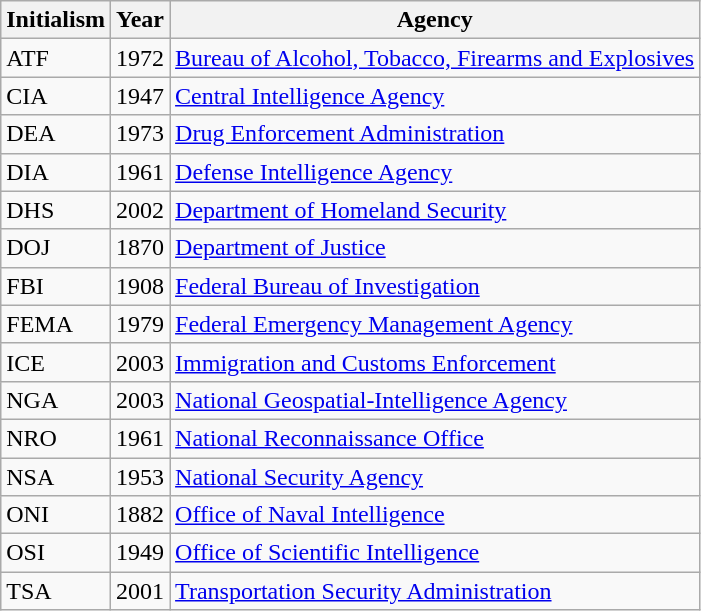<table class="wikitable sortable">
<tr>
<th>Initialism</th>
<th>Year</th>
<th>Agency</th>
</tr>
<tr>
<td>ATF</td>
<td>1972</td>
<td><a href='#'>Bureau of Alcohol, Tobacco, Firearms and Explosives</a></td>
</tr>
<tr>
<td>CIA</td>
<td>1947</td>
<td><a href='#'>Central Intelligence Agency</a></td>
</tr>
<tr>
<td>DEA</td>
<td>1973</td>
<td><a href='#'>Drug Enforcement Administration</a></td>
</tr>
<tr>
<td>DIA</td>
<td>1961</td>
<td><a href='#'>Defense Intelligence Agency</a></td>
</tr>
<tr>
<td>DHS</td>
<td>2002</td>
<td><a href='#'>Department of Homeland Security</a></td>
</tr>
<tr>
<td>DOJ</td>
<td>1870</td>
<td><a href='#'>Department of Justice</a></td>
</tr>
<tr>
<td>FBI</td>
<td>1908</td>
<td><a href='#'>Federal Bureau of Investigation</a></td>
</tr>
<tr>
<td>FEMA</td>
<td>1979</td>
<td><a href='#'>Federal Emergency Management Agency</a></td>
</tr>
<tr>
<td>ICE</td>
<td>2003</td>
<td><a href='#'>Immigration and Customs Enforcement</a></td>
</tr>
<tr>
<td>NGA</td>
<td>2003</td>
<td><a href='#'>National Geospatial-Intelligence Agency</a></td>
</tr>
<tr>
<td>NRO</td>
<td>1961</td>
<td><a href='#'>National Reconnaissance Office</a></td>
</tr>
<tr>
<td>NSA</td>
<td>1953</td>
<td><a href='#'>National Security Agency</a></td>
</tr>
<tr>
<td>ONI</td>
<td>1882</td>
<td><a href='#'>Office of Naval Intelligence</a></td>
</tr>
<tr>
<td>OSI</td>
<td>1949</td>
<td><a href='#'>Office of Scientific Intelligence</a></td>
</tr>
<tr>
<td>TSA</td>
<td>2001</td>
<td><a href='#'>Transportation Security Administration</a></td>
</tr>
</table>
